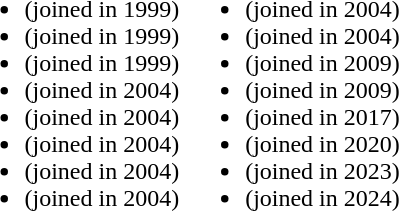<table>
<tr>
<td><br><ul><li> (joined in 1999)</li><li> (joined in 1999)</li><li> (joined in 1999)</li><li> (joined in 2004)</li><li> (joined in 2004)</li><li> (joined in 2004)</li><li> (joined in 2004)</li><li> (joined in 2004)</li></ul></td>
<td><br><ul><li> (joined in 2004)</li><li> (joined in 2004)</li><li> (joined in 2009)</li><li> (joined in 2009)</li><li> (joined in 2017)</li><li> (joined in 2020)</li><li> (joined in 2023)</li><li> (joined in 2024)</li></ul></td>
</tr>
</table>
